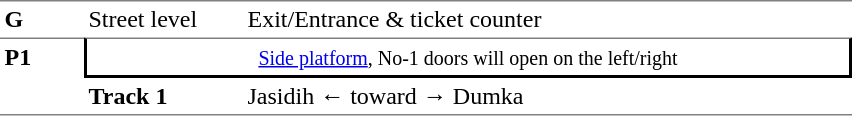<table table border=0 cellspacing=0 cellpadding=3>
<tr>
<td style="border-top:solid 1px gray;" width=50 valign=top><strong>G</strong></td>
<td style="border-top:solid 1px gray;" width=100 valign=top>Street level</td>
<td style="border-top:solid 1px gray;" width=400 valign=top>Exit/Entrance & ticket counter</td>
</tr>
<tr>
<td style="border-top:solid 1px gray;border-bottom:solid 1px gray;" width=50 rowspan=6 valign=top><strong>P1</strong></td>
<td style="border-top:solid 1px gray;border-right:solid 2px black;border-left:solid 2px black;border-bottom:solid 2px black;text-align:center;" colspan=2><small><a href='#'>Side platform</a>, No-1 doors will open on the left/right</small></td>
</tr>
<tr>
<td style="border-bottom:solid 1px gray;" width=100><strong>Track 1</strong></td>
<td style="border-bottom:solid 1px gray;" width=400>Jasidih ← toward → Dumka</td>
</tr>
<tr>
</tr>
</table>
